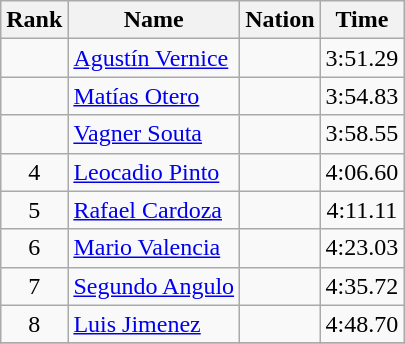<table class="wikitable sortable" style="text-align:center">
<tr>
<th>Rank</th>
<th>Name</th>
<th>Nation</th>
<th>Time</th>
</tr>
<tr>
<td></td>
<td align=left><a href='#'>Agustín Vernice</a></td>
<td align=left></td>
<td>3:51.29</td>
</tr>
<tr>
<td></td>
<td align=left><a href='#'>Matías Otero</a></td>
<td align=left></td>
<td>3:54.83</td>
</tr>
<tr>
<td></td>
<td align=left><a href='#'>Vagner Souta</a></td>
<td align=left></td>
<td>3:58.55</td>
</tr>
<tr>
<td>4</td>
<td align=left><a href='#'>Leocadio Pinto</a></td>
<td align=left></td>
<td>4:06.60</td>
</tr>
<tr>
<td>5</td>
<td align=left><a href='#'>Rafael Cardoza</a></td>
<td align=left></td>
<td>4:11.11</td>
</tr>
<tr>
<td>6</td>
<td align=left><a href='#'>Mario Valencia</a></td>
<td align=left></td>
<td>4:23.03</td>
</tr>
<tr>
<td>7</td>
<td align=left><a href='#'>Segundo Angulo</a></td>
<td align=left></td>
<td>4:35.72</td>
</tr>
<tr>
<td>8</td>
<td align=left><a href='#'>Luis Jimenez</a></td>
<td align=left></td>
<td>4:48.70</td>
</tr>
<tr>
</tr>
</table>
